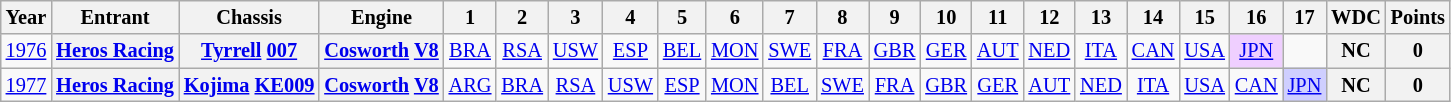<table class="wikitable" style="text-align:center; font-size:85%">
<tr>
<th>Year</th>
<th>Entrant</th>
<th>Chassis</th>
<th>Engine</th>
<th>1</th>
<th>2</th>
<th>3</th>
<th>4</th>
<th>5</th>
<th>6</th>
<th>7</th>
<th>8</th>
<th>9</th>
<th>10</th>
<th>11</th>
<th>12</th>
<th>13</th>
<th>14</th>
<th>15</th>
<th>16</th>
<th>17</th>
<th>WDC</th>
<th>Points</th>
</tr>
<tr>
<td><a href='#'>1976</a></td>
<th><a href='#'>Heros Racing</a></th>
<th><a href='#'>Tyrrell</a> <a href='#'>007</a></th>
<th><a href='#'>Cosworth</a> <a href='#'>V8</a></th>
<td><a href='#'>BRA</a></td>
<td><a href='#'>RSA</a></td>
<td><a href='#'>USW</a></td>
<td><a href='#'>ESP</a></td>
<td><a href='#'>BEL</a></td>
<td><a href='#'>MON</a></td>
<td><a href='#'>SWE</a></td>
<td><a href='#'>FRA</a></td>
<td><a href='#'>GBR</a></td>
<td><a href='#'>GER</a></td>
<td><a href='#'>AUT</a></td>
<td><a href='#'>NED</a></td>
<td><a href='#'>ITA</a></td>
<td><a href='#'>CAN</a></td>
<td><a href='#'>USA</a></td>
<td style="background:#EFCFFF;"><a href='#'>JPN</a><br></td>
<td></td>
<th>NC</th>
<th>0</th>
</tr>
<tr>
<td><a href='#'>1977</a></td>
<th><a href='#'>Heros Racing</a></th>
<th><a href='#'>Kojima</a> <a href='#'>KE009</a></th>
<th><a href='#'>Cosworth</a> <a href='#'>V8</a></th>
<td><a href='#'>ARG</a></td>
<td><a href='#'>BRA</a></td>
<td><a href='#'>RSA</a></td>
<td><a href='#'>USW</a></td>
<td><a href='#'>ESP</a></td>
<td><a href='#'>MON</a></td>
<td><a href='#'>BEL</a></td>
<td><a href='#'>SWE</a></td>
<td><a href='#'>FRA</a></td>
<td><a href='#'>GBR</a></td>
<td><a href='#'>GER</a></td>
<td><a href='#'>AUT</a></td>
<td><a href='#'>NED</a></td>
<td><a href='#'>ITA</a></td>
<td><a href='#'>USA</a></td>
<td><a href='#'>CAN</a></td>
<td style="background:#CFCFFF;"><a href='#'>JPN</a><br></td>
<th>NC</th>
<th>0</th>
</tr>
</table>
